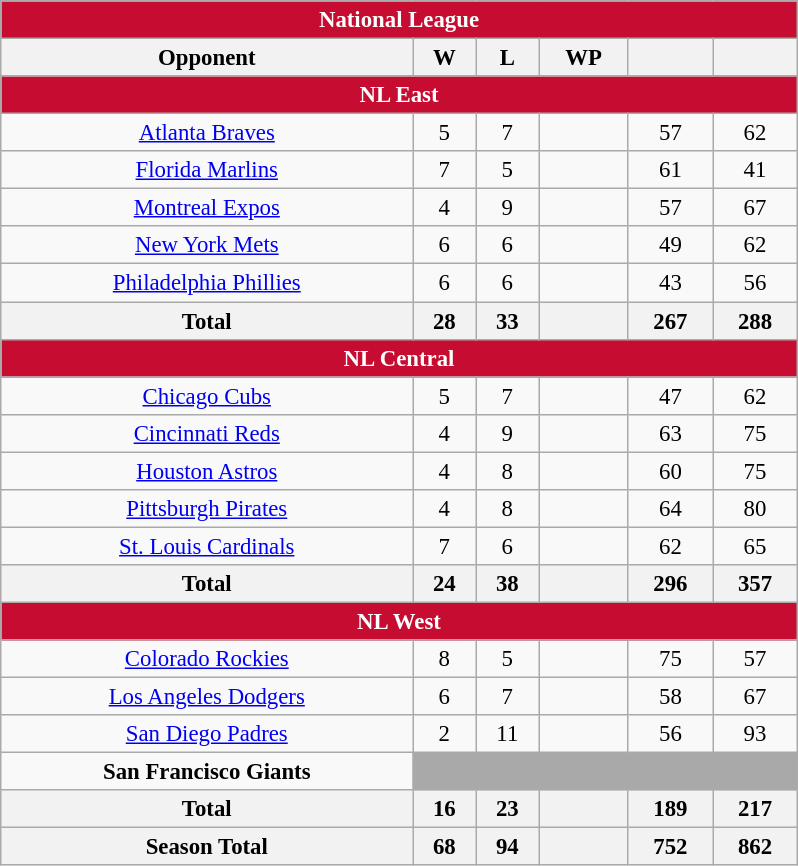<table class="wikitable" style="font-size:95%; text-align:center; width:35em;margin: 0.5em auto;">
<tr>
<th colspan="7" style="background:#c60c30; color:#ffffff;">National League</th>
</tr>
<tr>
<th>Opponent</th>
<th>W</th>
<th>L</th>
<th>WP</th>
<th></th>
<th></th>
</tr>
<tr>
<th colspan="7" style="background:#c60c30; color:#ffffff;">NL East</th>
</tr>
<tr>
<td><a href='#'>Atlanta Braves</a></td>
<td>5</td>
<td>7</td>
<td></td>
<td>57</td>
<td>62</td>
</tr>
<tr>
<td><a href='#'>Florida Marlins</a></td>
<td>7</td>
<td>5</td>
<td></td>
<td>61</td>
<td>41</td>
</tr>
<tr>
<td><a href='#'>Montreal Expos</a></td>
<td>4</td>
<td>9</td>
<td></td>
<td>57</td>
<td>67</td>
</tr>
<tr>
<td><a href='#'>New York Mets</a></td>
<td>6</td>
<td>6</td>
<td></td>
<td>49</td>
<td>62</td>
</tr>
<tr>
<td><a href='#'>Philadelphia Phillies</a></td>
<td>6</td>
<td>6</td>
<td></td>
<td>43</td>
<td>56</td>
</tr>
<tr>
<th>Total</th>
<th>28</th>
<th>33</th>
<th></th>
<th>267</th>
<th>288</th>
</tr>
<tr>
<th colspan="7" style="background:#c60c30; color:#ffffff;">NL Central</th>
</tr>
<tr>
<td><a href='#'>Chicago Cubs</a></td>
<td>5</td>
<td>7</td>
<td></td>
<td>47</td>
<td>62</td>
</tr>
<tr>
<td><a href='#'>Cincinnati Reds</a></td>
<td>4</td>
<td>9</td>
<td></td>
<td>63</td>
<td>75</td>
</tr>
<tr>
<td><a href='#'>Houston Astros</a></td>
<td>4</td>
<td>8</td>
<td></td>
<td>60</td>
<td>75</td>
</tr>
<tr>
<td><a href='#'>Pittsburgh Pirates</a></td>
<td>4</td>
<td>8</td>
<td></td>
<td>64</td>
<td>80</td>
</tr>
<tr>
<td><a href='#'>St. Louis Cardinals</a></td>
<td>7</td>
<td>6</td>
<td></td>
<td>62</td>
<td>65</td>
</tr>
<tr>
<th>Total</th>
<th>24</th>
<th>38</th>
<th></th>
<th>296</th>
<th>357</th>
</tr>
<tr>
<th colspan="7" style="background:#c60c30; color:#ffffff;">NL West</th>
</tr>
<tr>
<td><a href='#'>Colorado Rockies</a></td>
<td>8</td>
<td>5</td>
<td></td>
<td>75</td>
<td>57</td>
</tr>
<tr>
<td><a href='#'>Los Angeles Dodgers</a></td>
<td>6</td>
<td>7</td>
<td></td>
<td>58</td>
<td>67</td>
</tr>
<tr>
<td><a href='#'>San Diego Padres</a></td>
<td>2</td>
<td>11</td>
<td></td>
<td>56</td>
<td>93</td>
</tr>
<tr>
<td><strong>San Francisco Giants</strong></td>
<td colspan=5 style="background:darkgray;"></td>
</tr>
<tr>
<th>Total</th>
<th>16</th>
<th>23</th>
<th></th>
<th>189</th>
<th>217</th>
</tr>
<tr>
<th>Season Total</th>
<th>68</th>
<th>94</th>
<th></th>
<th>752</th>
<th>862</th>
</tr>
</table>
